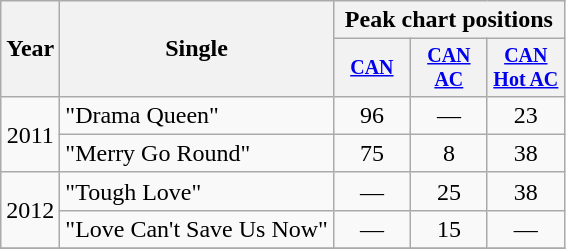<table class="wikitable" style="text-align:center;">
<tr>
<th rowspan="2">Year</th>
<th rowspan="2">Single</th>
<th colspan="4">Peak chart positions</th>
</tr>
<tr style="font-size:smaller;">
<th width="45"><a href='#'>CAN</a><br></th>
<th width="45"><a href='#'>CAN AC</a><br></th>
<th width="45"><a href='#'>CAN Hot AC</a><br></th>
</tr>
<tr>
<td rowspan="2">2011</td>
<td align="left">"Drama Queen"</td>
<td>96</td>
<td>—</td>
<td>23</td>
</tr>
<tr>
<td align="left">"Merry Go Round"</td>
<td>75</td>
<td>8</td>
<td>38</td>
</tr>
<tr>
<td rowspan="2">2012</td>
<td align="left">"Tough Love"</td>
<td>—</td>
<td>25</td>
<td>38</td>
</tr>
<tr>
<td align="left">"Love Can't Save Us Now"</td>
<td>—</td>
<td>15</td>
<td>—</td>
</tr>
<tr>
</tr>
</table>
